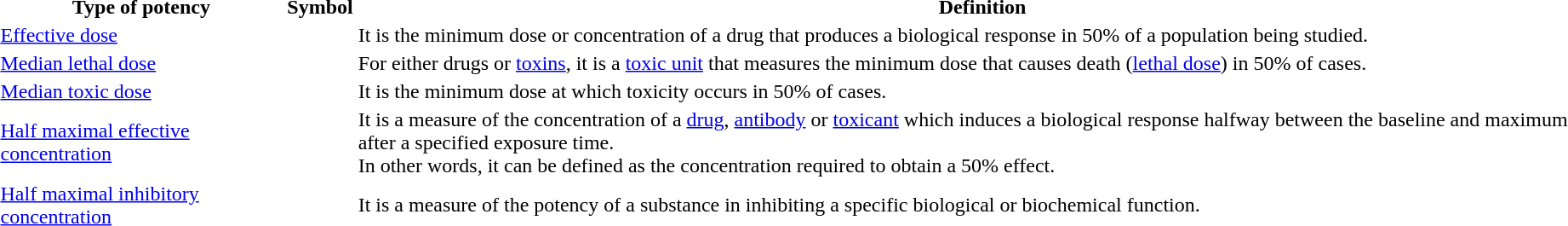<table>
<tr>
<th>Type of potency</th>
<th>Symbol</th>
<th>Definition</th>
</tr>
<tr>
<td><a href='#'>Effective dose</a></td>
<td></td>
<td>It is the minimum dose or concentration of a drug that produces a biological response in 50% of a population being studied.</td>
</tr>
<tr>
<td><a href='#'>Median lethal dose</a></td>
<td></td>
<td>For either drugs or <a href='#'>toxins</a>, it is a <a href='#'>toxic unit</a> that measures the minimum dose that causes death (<a href='#'>lethal dose</a>) in 50% of cases.</td>
</tr>
<tr>
<td><a href='#'>Median toxic dose</a></td>
<td></td>
<td>It is the minimum dose at which toxicity occurs in 50% of cases.</td>
</tr>
<tr>
<td><a href='#'>Half maximal effective concentration</a></td>
<td></td>
<td>It is a measure of the concentration of a <a href='#'>drug</a>, <a href='#'>antibody</a> or <a href='#'>toxicant</a> which induces a biological response halfway between the baseline and maximum after a specified exposure time.<br> In other words, it can be defined as the concentration required to obtain a 50% effect.</td>
</tr>
<tr>
<td><a href='#'>Half maximal inhibitory concentration</a></td>
<td></td>
<td>It is a measure of the potency of a substance in inhibiting a specific biological or biochemical function.</td>
</tr>
</table>
